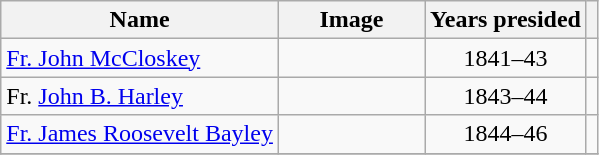<table class="wikitable sortable">
<tr>
<th>Name</th>
<th style="width:90px" class="unsortable">Image</th>
<th>Years presided</th>
<th class="unsortable"></th>
</tr>
<tr>
<td><a href='#'>Fr. John McCloskey</a></td>
<td></td>
<td style="text-align:center;">1841–43</td>
<td style="text-align:center;"></td>
</tr>
<tr>
<td>Fr. <a href='#'>John B. Harley</a></td>
<td></td>
<td style="text-align:center;">1843–44</td>
<td style="text-align:center;"></td>
</tr>
<tr>
<td><a href='#'>Fr. James Roosevelt Bayley</a></td>
<td></td>
<td style="text-align:center;">1844–46</td>
<td style="text-align:center;"></td>
</tr>
<tr>
</tr>
</table>
